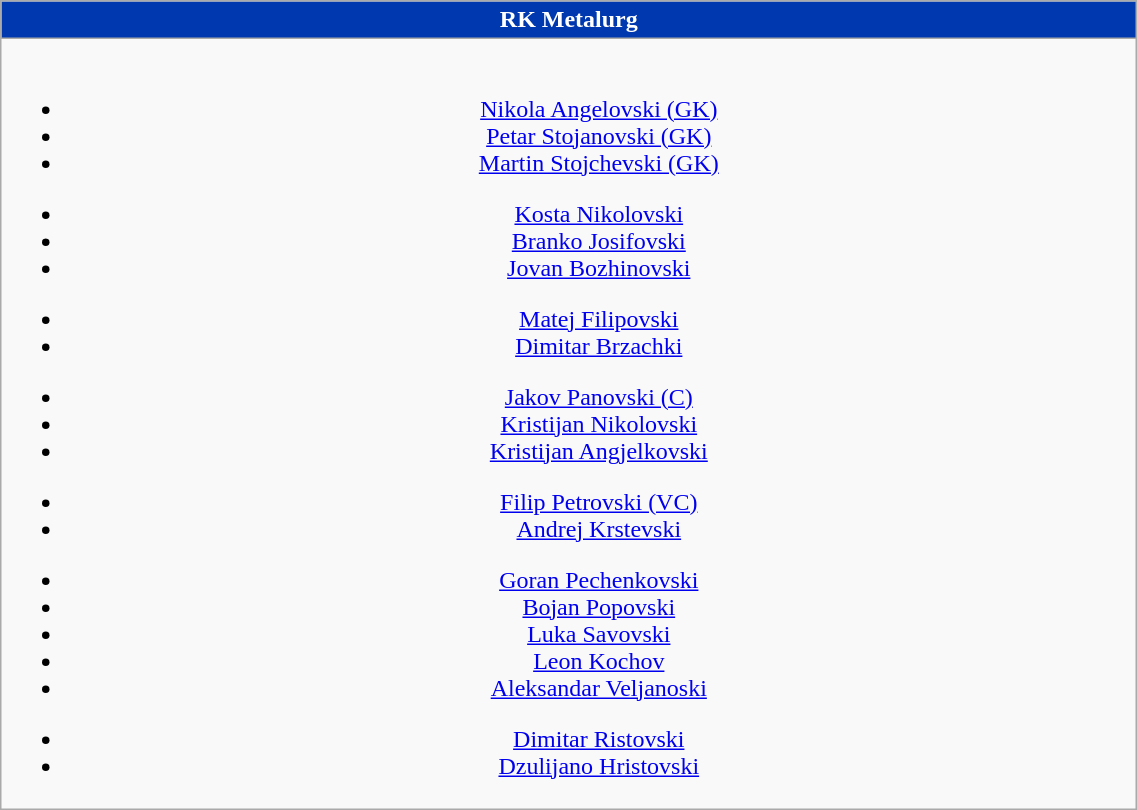<table class="wikitable" style="font-size:100%; text-align:center; width:60%">
<tr>
<th colspan=5 style="background-color:#0038af;color:white;text-align:center;"> RK Metalurg</th>
</tr>
<tr>
<td><br>
<ul><li> <a href='#'>Nikola Angelovski (GK)</a></li><li> <a href='#'>Petar Stojanovski (GK)</a></li><li> <a href='#'>Martin Stojchevski (GK)</a></li></ul><ul><li> <a href='#'>Kosta Nikolovski</a></li><li> <a href='#'>Branko Josifovski</a></li><li> <a href='#'>Jovan Bozhinovski</a></li></ul><ul><li> <a href='#'>Matej Filipovski</a></li><li> <a href='#'>Dimitar Brzachki</a></li></ul><ul><li> <a href='#'>Jakov Panovski (C)</a></li><li> <a href='#'>Kristijan Nikolovski</a></li><li> <a href='#'>Kristijan Angjelkovski</a></li></ul><ul><li> <a href='#'>Filip Petrovski (VC)</a></li><li> <a href='#'>Andrej Krstevski</a></li></ul><ul><li> <a href='#'>Goran Pechenkovski</a></li><li> <a href='#'>Bojan Popovski</a></li><li> <a href='#'>Luka Savovski</a></li><li> <a href='#'>Leon Kochov</a></li><li> <a href='#'>Aleksandar Veljanoski</a></li></ul><ul><li> <a href='#'>Dimitar Ristovski</a></li><li> <a href='#'>Dzulijano Hristovski</a></li></ul></td>
</tr>
</table>
